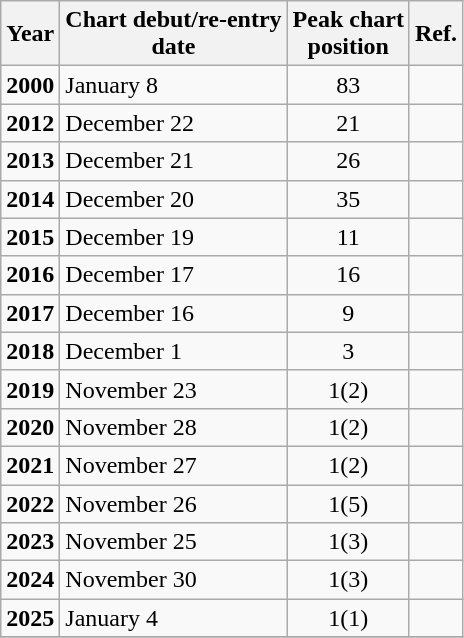<table class="wikitable floatright">
<tr>
<th>Year</th>
<th>Chart debut/re-entry<br>date</th>
<th>Peak chart<br>position</th>
<th>Ref.</th>
</tr>
<tr>
<td><strong>2000</strong></td>
<td>January 8</td>
<td style="text-align:center;">83</td>
<td align="center"></td>
</tr>
<tr>
<td><strong>2012</strong></td>
<td>December 22</td>
<td style="text-align:center;">21</td>
<td align="center"></td>
</tr>
<tr>
<td><strong>2013</strong></td>
<td>December 21</td>
<td style="text-align:center;">26</td>
<td align="center"></td>
</tr>
<tr>
<td><strong>2014</strong></td>
<td>December 20</td>
<td style="text-align:center;">35</td>
<td align="center"></td>
</tr>
<tr>
<td><strong>2015</strong></td>
<td>December 19</td>
<td style="text-align:center;">11</td>
<td align="center"></td>
</tr>
<tr>
<td><strong>2016</strong></td>
<td>December 17</td>
<td style="text-align:center;">16</td>
<td align="center"></td>
</tr>
<tr>
<td><strong>2017</strong></td>
<td>December 16</td>
<td style="text-align:center;">9</td>
<td align="center"></td>
</tr>
<tr>
<td><strong>2018</strong></td>
<td>December 1</td>
<td style="text-align:center;">3</td>
<td align="center"></td>
</tr>
<tr>
<td><strong>2019</strong></td>
<td>November 23</td>
<td style="text-align:center;">1(2)</td>
<td align="center"></td>
</tr>
<tr>
<td><strong>2020</strong></td>
<td>November 28</td>
<td style="text-align:center;">1(2)</td>
<td align="center"></td>
</tr>
<tr>
<td><strong>2021</strong></td>
<td>November 27</td>
<td style="text-align:center;">1(2)</td>
<td align="center"></td>
</tr>
<tr>
<td><strong>2022</strong></td>
<td>November 26</td>
<td style="text-align:center;">1(5)</td>
<td align="center"></td>
</tr>
<tr>
<td><strong>2023</strong></td>
<td>November 25</td>
<td style="text-align:center;">1(3)</td>
<td align="center"></td>
</tr>
<tr>
<td><strong>2024</strong></td>
<td>November 30</td>
<td style="text-align:center;">1(3)</td>
<td align="center"></td>
</tr>
<tr>
<td><strong>2025</strong></td>
<td>January 4</td>
<td style="text-align:center;">1(1)</td>
<td></td>
</tr>
<tr>
</tr>
</table>
